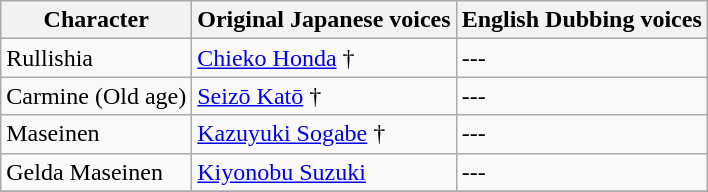<table class="wikitable">
<tr>
<th>Character</th>
<th> Original Japanese voices</th>
<th> English Dubbing voices</th>
</tr>
<tr>
<td>Rullishia</td>
<td><a href='#'>Chieko Honda</a> †</td>
<td>---</td>
</tr>
<tr>
<td>Carmine (Old age)</td>
<td><a href='#'>Seizō Katō</a> †</td>
<td>---</td>
</tr>
<tr>
<td>Maseinen</td>
<td><a href='#'>Kazuyuki Sogabe</a> †</td>
<td>---</td>
</tr>
<tr>
<td>Gelda Maseinen</td>
<td><a href='#'>Kiyonobu Suzuki</a></td>
<td>---</td>
</tr>
<tr>
</tr>
</table>
